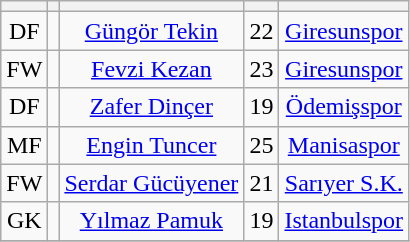<table class="wikitable sortable" style="text-align: center">
<tr>
<th></th>
<th></th>
<th></th>
<th></th>
<th></th>
</tr>
<tr>
<td>DF</td>
<td></td>
<td><a href='#'>Güngör Tekin</a></td>
<td>22</td>
<td><a href='#'>Giresunspor</a></td>
</tr>
<tr>
<td>FW</td>
<td></td>
<td><a href='#'>Fevzi Kezan</a></td>
<td>23</td>
<td><a href='#'>Giresunspor</a></td>
</tr>
<tr>
<td>DF</td>
<td></td>
<td><a href='#'>Zafer Dinçer</a></td>
<td>19</td>
<td><a href='#'>Ödemişspor</a></td>
</tr>
<tr>
<td>MF</td>
<td></td>
<td><a href='#'>Engin Tuncer</a></td>
<td>25</td>
<td><a href='#'>Manisaspor</a></td>
</tr>
<tr>
<td>FW</td>
<td></td>
<td><a href='#'>Serdar Gücüyener</a></td>
<td>21</td>
<td><a href='#'>Sarıyer S.K.</a></td>
</tr>
<tr>
<td>GK</td>
<td></td>
<td><a href='#'>Yılmaz Pamuk</a></td>
<td>19</td>
<td><a href='#'>Istanbulspor</a></td>
</tr>
<tr>
</tr>
</table>
